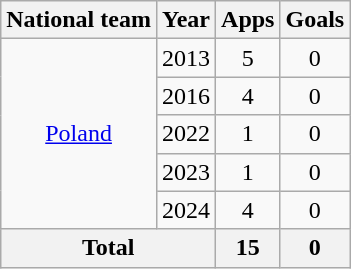<table class="wikitable" style="text-align:center">
<tr>
<th>National team</th>
<th>Year</th>
<th>Apps</th>
<th>Goals</th>
</tr>
<tr>
<td rowspan="5"><a href='#'>Poland</a></td>
<td>2013</td>
<td>5</td>
<td>0</td>
</tr>
<tr>
<td>2016</td>
<td>4</td>
<td>0</td>
</tr>
<tr>
<td>2022</td>
<td>1</td>
<td>0</td>
</tr>
<tr>
<td>2023</td>
<td>1</td>
<td>0</td>
</tr>
<tr>
<td>2024</td>
<td>4</td>
<td>0</td>
</tr>
<tr>
<th colspan="2">Total</th>
<th>15</th>
<th>0</th>
</tr>
</table>
